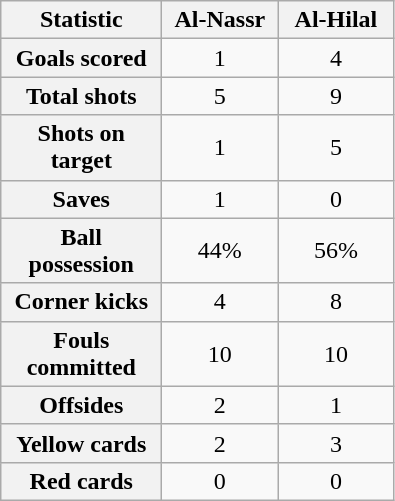<table class="wikitable plainrowheaders" style="text-align:center">
<tr>
<th scope="col" style="width:100px">Statistic</th>
<th scope="col" style="width:70px">Al-Nassr</th>
<th scope="col" style="width:70px">Al-Hilal</th>
</tr>
<tr>
<th scope=row>Goals scored</th>
<td>1</td>
<td>4</td>
</tr>
<tr>
<th scope=row>Total shots</th>
<td>5</td>
<td>9</td>
</tr>
<tr>
<th scope=row>Shots on target</th>
<td>1</td>
<td>5</td>
</tr>
<tr>
<th scope=row>Saves</th>
<td>1</td>
<td>0</td>
</tr>
<tr>
<th scope=row>Ball possession</th>
<td>44%</td>
<td>56%</td>
</tr>
<tr>
<th scope=row>Corner kicks</th>
<td>4</td>
<td>8</td>
</tr>
<tr>
<th scope=row>Fouls committed</th>
<td>10</td>
<td>10</td>
</tr>
<tr>
<th scope=row>Offsides</th>
<td>2</td>
<td>1</td>
</tr>
<tr>
<th scope=row>Yellow cards</th>
<td>2</td>
<td>3</td>
</tr>
<tr>
<th scope=row>Red cards</th>
<td>0</td>
<td>0</td>
</tr>
</table>
